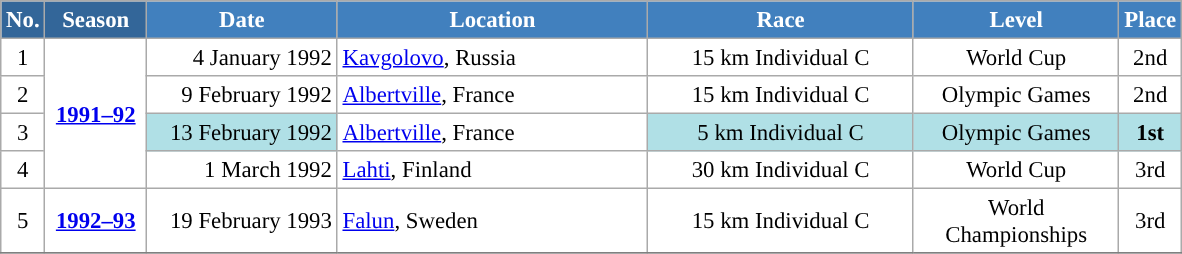<table class="wikitable sortable" style="font-size:95%; text-align:center; border:grey solid 1px; border-collapse:collapse; background:#ffffff;">
<tr style="background:#efefef;">
<th style="background-color:#369; color:white;">No.</th>
<th style="background-color:#369; color:white;">Season</th>
<th style="background-color:#4180be; color:white; width:120px;">Date</th>
<th style="background-color:#4180be; color:white; width:200px;">Location</th>
<th style="background-color:#4180be; color:white; width:170px;">Race</th>
<th style="background-color:#4180be; color:white; width:130px;">Level</th>
<th style="background-color:#4180be; color:white;">Place</th>
</tr>
<tr>
<td align=center>1</td>
<td rowspan=4 align=center><strong> <a href='#'>1991–92</a> </strong></td>
<td align=right>4 January 1992</td>
<td align=left>  <a href='#'>Kavgolovo</a>, Russia</td>
<td>15 km Individual C</td>
<td>World Cup</td>
<td>2nd</td>
</tr>
<tr>
<td align=center>2</td>
<td align=right>9 February 1992</td>
<td align=left> <a href='#'>Albertville</a>, France</td>
<td>15 km Individual C</td>
<td>Olympic Games</td>
<td>2nd</td>
</tr>
<tr>
<td align=center>3</td>
<td bgcolor="#BOEOE6" align=right>13 February 1992</td>
<td align=left> <a href='#'>Albertville</a>, France</td>
<td bgcolor="#BOEOE6">5 km Individual C</td>
<td bgcolor="#BOEOE6">Olympic Games</td>
<td bgcolor="#BOEOE6"><strong>1st</strong></td>
</tr>
<tr>
<td align=center>4</td>
<td align=right>1 March 1992</td>
<td align=left> <a href='#'>Lahti</a>, Finland</td>
<td>30 km Individual C</td>
<td>World Cup</td>
<td>3rd</td>
</tr>
<tr>
<td align=center>5</td>
<td rowspan=1 align=center><strong> <a href='#'>1992–93</a> </strong></td>
<td align=right>19 February 1993</td>
<td align=left> <a href='#'>Falun</a>, Sweden</td>
<td>15 km Individual C</td>
<td>World Championships</td>
<td>3rd</td>
</tr>
<tr>
</tr>
</table>
